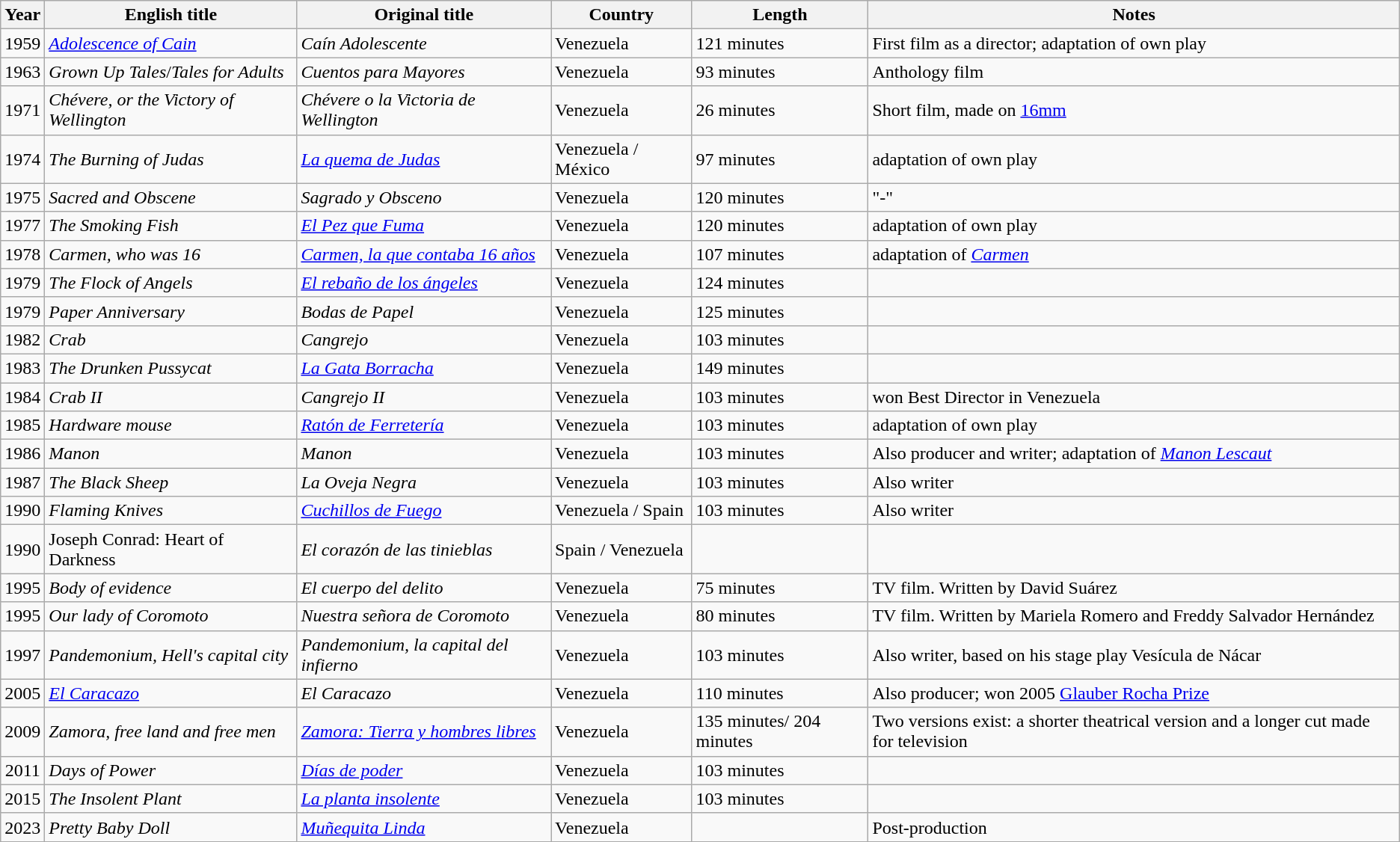<table class="wikitable sortable">
<tr>
<th>Year</th>
<th>English title</th>
<th>Original title</th>
<th>Country</th>
<th>Length</th>
<th>Notes</th>
</tr>
<tr>
<td align="center">1959</td>
<td><em><a href='#'>Adolescence of Cain</a></em></td>
<td><em>Caín Adolescente</em></td>
<td>Venezuela</td>
<td>121 minutes</td>
<td>First film as a director; adaptation of own play</td>
</tr>
<tr>
<td align="center">1963</td>
<td><em>Grown Up Tales</em>/<em>Tales for Adults</em></td>
<td><em>Cuentos para Mayores</em></td>
<td>Venezuela</td>
<td>93 minutes</td>
<td>Anthology film</td>
</tr>
<tr>
<td align="center">1971</td>
<td><em>Chévere, or the Victory of Wellington</em></td>
<td><em>Chévere o la Victoria de Wellington</em></td>
<td>Venezuela</td>
<td>26 minutes</td>
<td>Short film, made on <a href='#'>16mm</a></td>
</tr>
<tr>
<td align="center">1974</td>
<td><em>The Burning of Judas</em></td>
<td><em><a href='#'>La quema de Judas</a></em></td>
<td>Venezuela / México</td>
<td>97 minutes</td>
<td>adaptation of own play</td>
</tr>
<tr>
<td align="center">1975</td>
<td><em>Sacred and Obscene</em></td>
<td><em>Sagrado y Obsceno</em></td>
<td>Venezuela</td>
<td>120 minutes</td>
<td>"-"</td>
</tr>
<tr>
<td align="center">1977</td>
<td><em>The Smoking Fish</em></td>
<td><em><a href='#'>El Pez que Fuma</a></em></td>
<td>Venezuela</td>
<td>120 minutes</td>
<td>adaptation of own play</td>
</tr>
<tr>
<td align="center">1978</td>
<td><em>Carmen, who was 16</em></td>
<td><em><a href='#'>Carmen, la que contaba 16 años</a></em></td>
<td>Venezuela</td>
<td>107 minutes</td>
<td>adaptation of <a href='#'><em>Carmen</em></a></td>
</tr>
<tr>
<td align="center">1979</td>
<td><em>The Flock of Angels</em></td>
<td><em><a href='#'>El rebaño de los ángeles</a></em></td>
<td>Venezuela</td>
<td>124 minutes</td>
<td></td>
</tr>
<tr>
<td align="center">1979</td>
<td><em>Paper Anniversary</em></td>
<td><em>Bodas de Papel</em></td>
<td>Venezuela</td>
<td>125 minutes</td>
<td></td>
</tr>
<tr>
<td align="center">1982</td>
<td><em>Crab</em></td>
<td><em>Cangrejo</em></td>
<td>Venezuela</td>
<td>103 minutes</td>
<td></td>
</tr>
<tr>
<td align="center">1983</td>
<td><em>The Drunken Pussycat</em></td>
<td><em><a href='#'>La Gata Borracha</a></em></td>
<td>Venezuela</td>
<td>149 minutes</td>
<td></td>
</tr>
<tr>
<td align="center">1984</td>
<td><em>Crab II</em></td>
<td><em>Cangrejo II</em></td>
<td>Venezuela</td>
<td>103 minutes</td>
<td>won Best Director in Venezuela</td>
</tr>
<tr>
<td align="center">1985</td>
<td><em>Hardware mouse</em></td>
<td><em><a href='#'>Ratón de Ferretería</a></em></td>
<td>Venezuela</td>
<td>103 minutes</td>
<td>adaptation of own play</td>
</tr>
<tr>
<td align="center">1986</td>
<td><em>Manon</em></td>
<td><em>Manon</em></td>
<td>Venezuela</td>
<td>103 minutes</td>
<td>Also producer and writer; adaptation of <em><a href='#'>Manon Lescaut</a></em></td>
</tr>
<tr>
<td align="center">1987</td>
<td><em>The Black Sheep</em></td>
<td><em>La Oveja Negra</em></td>
<td>Venezuela</td>
<td>103 minutes</td>
<td>Also writer</td>
</tr>
<tr>
<td align="center">1990</td>
<td><em>Flaming Knives</em></td>
<td><em><a href='#'>Cuchillos de Fuego</a></em></td>
<td>Venezuela / Spain</td>
<td>103 minutes</td>
<td>Also writer</td>
</tr>
<tr>
<td align="center">1990</td>
<td>Joseph Conrad: Heart of Darkness</td>
<td><em>El corazón de las tinieblas</em></td>
<td>Spain / Venezuela</td>
<td></td>
<td></td>
</tr>
<tr>
<td align="center">1995</td>
<td><em>Body of evidence</em></td>
<td><em>El cuerpo del delito</em></td>
<td>Venezuela</td>
<td>75 minutes</td>
<td>TV film. Written by David Suárez</td>
</tr>
<tr>
<td align="center">1995</td>
<td><em>Our lady of Coromoto</em></td>
<td><em>Nuestra señora de Coromoto</em></td>
<td>Venezuela</td>
<td>80 minutes</td>
<td>TV film. Written by Mariela Romero and Freddy Salvador Hernández</td>
</tr>
<tr>
<td align="center">1997</td>
<td><em>Pandemonium, Hell's capital city</em></td>
<td><em>Pandemonium, la capital del infierno</em></td>
<td>Venezuela</td>
<td>103 minutes</td>
<td>Also writer, based on his stage play Vesícula de Nácar</td>
</tr>
<tr>
<td align="center">2005</td>
<td><em><a href='#'>El Caracazo</a></em></td>
<td><em>El Caracazo</em></td>
<td>Venezuela</td>
<td>110 minutes</td>
<td>Also producer; won 2005 <a href='#'>Glauber Rocha Prize</a></td>
</tr>
<tr>
<td align="center">2009</td>
<td><em>Zamora, free land and free men</em></td>
<td><em><a href='#'>Zamora: Tierra y hombres libres</a></em></td>
<td>Venezuela</td>
<td>135 minutes/ 204 minutes</td>
<td>Two versions exist: a shorter theatrical version and a longer cut made for television</td>
</tr>
<tr>
<td align="center">2011</td>
<td><em>Days of Power</em></td>
<td><em><a href='#'>Días de poder</a></em></td>
<td>Venezuela</td>
<td>103 minutes</td>
<td></td>
</tr>
<tr>
<td align="center">2015</td>
<td><em>The Insolent Plant</em></td>
<td><em><a href='#'>La planta insolente</a></em></td>
<td>Venezuela</td>
<td>103 minutes</td>
<td></td>
</tr>
<tr>
<td align="center">2023</td>
<td><em>Pretty Baby Doll</em></td>
<td><em><a href='#'>Muñequita Linda</a></em></td>
<td>Venezuela</td>
<td></td>
<td>Post-production</td>
</tr>
<tr>
</tr>
</table>
